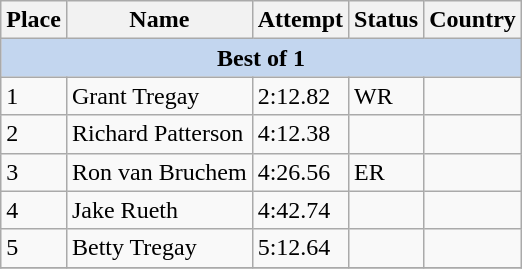<table class="wikitable sortable">
<tr>
<th>Place</th>
<th class="unsortable">Name</th>
<th>Attempt</th>
<th class="unsortable">Status</th>
<th class="unsortable">Country</th>
</tr>
<tr>
<th colspan="8" style="text-align:center; background:#C3D6EF;">Best of 1</th>
</tr>
<tr>
<td>1</td>
<td>Grant Tregay</td>
<td>2:12.82</td>
<td>WR</td>
<td></td>
</tr>
<tr>
<td>2</td>
<td>Richard Patterson</td>
<td>4:12.38</td>
<td></td>
<td></td>
</tr>
<tr>
<td>3</td>
<td>Ron van Bruchem</td>
<td>4:26.56</td>
<td>ER</td>
<td></td>
</tr>
<tr>
<td>4</td>
<td>Jake Rueth</td>
<td>4:42.74</td>
<td></td>
<td></td>
</tr>
<tr>
<td>5</td>
<td>Betty Tregay</td>
<td>5:12.64</td>
<td></td>
<td></td>
</tr>
<tr>
</tr>
</table>
